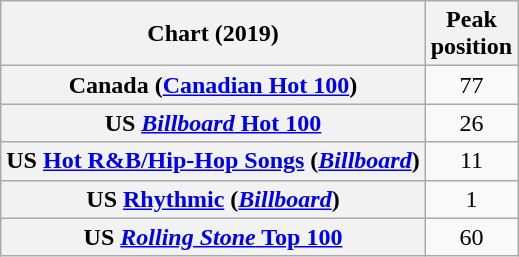<table class="wikitable sortable plainrowheaders" style="text-align:center">
<tr>
<th scope="col">Chart (2019)</th>
<th scope="col">Peak<br>position</th>
</tr>
<tr>
<th scope="row">Canada (<a href='#'>Canadian Hot 100</a>)</th>
<td>77</td>
</tr>
<tr>
<th scope="row">US <a href='#'><em>Billboard</em> Hot 100</a></th>
<td>26</td>
</tr>
<tr>
<th scope="row">US <a href='#'>Hot R&B/Hip-Hop Songs</a> (<em><a href='#'>Billboard</a></em>)</th>
<td>11</td>
</tr>
<tr>
<th scope="row">US <a href='#'>Rhythmic</a> (<em><a href='#'>Billboard</a></em>)</th>
<td>1</td>
</tr>
<tr>
<th scope="row">US <a href='#'><em>Rolling Stone</em> Top 100</a></th>
<td>60</td>
</tr>
</table>
